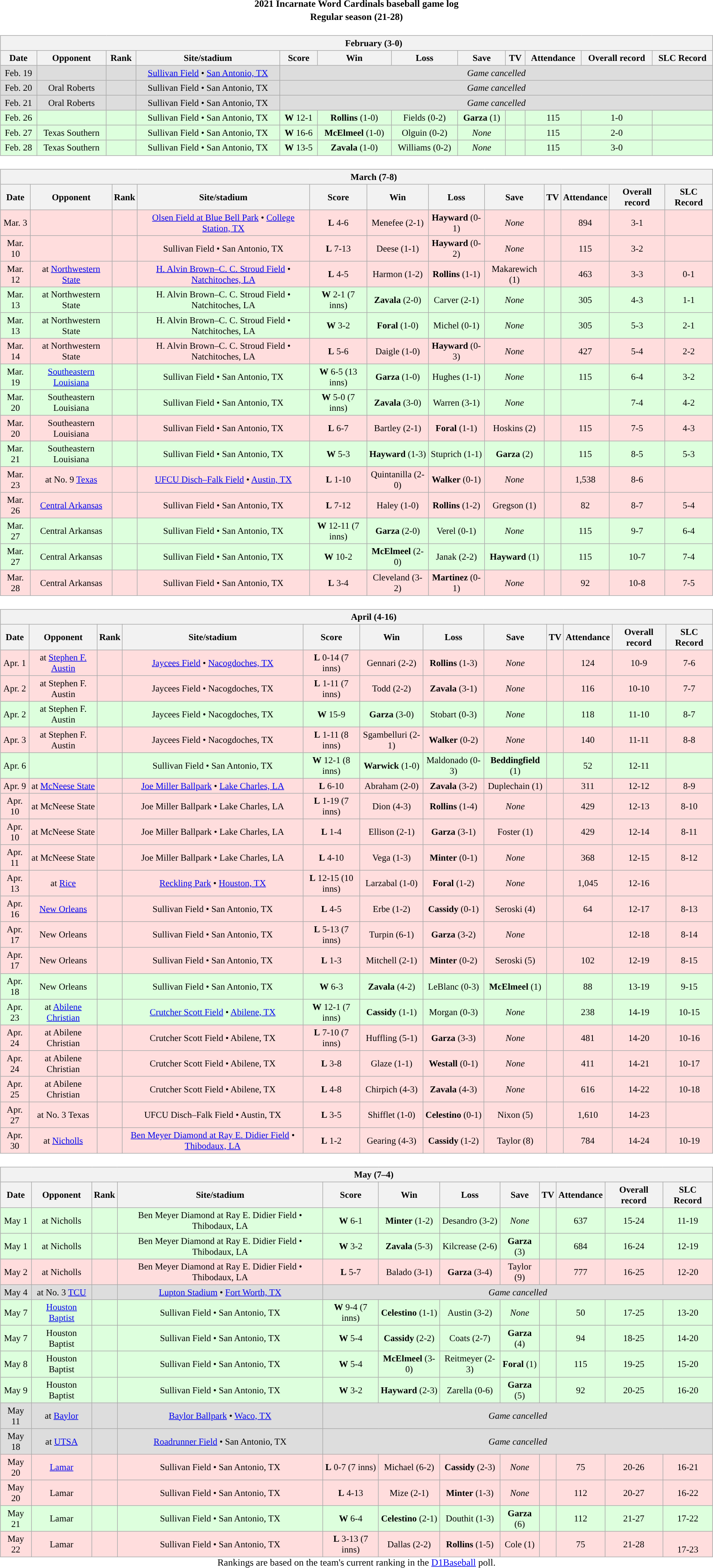<table class="toccolours" width=95% style="clear:both; margin:1.5em auto; text-align:center;">
<tr>
<th colspan=2>2021 Incarnate Word Cardinals baseball game log</th>
</tr>
<tr>
<th colspan=2>Regular season (21-28)</th>
</tr>
<tr valign="top">
<td><br><table class="wikitable collapsible" style="margin:auto; width:100%; text-align:center; font-size:95%">
<tr>
<th colspan=12 style="padding-left:4em;">February (3-0)</th>
</tr>
<tr>
<th>Date</th>
<th>Opponent</th>
<th>Rank</th>
<th>Site/stadium</th>
<th>Score</th>
<th>Win</th>
<th>Loss</th>
<th>Save</th>
<th>TV</th>
<th>Attendance</th>
<th>Overall record</th>
<th>SLC Record</th>
</tr>
<tr align="center" bgcolor=#dddddd>
<td>Feb. 19</td>
<td></td>
<td></td>
<td><a href='#'>Sullivan Field</a> • <a href='#'>San Antonio, TX</a></td>
<td colspan=12><em>Game cancelled</em></td>
</tr>
<tr align="center" bgcolor=#dddddd>
<td>Feb. 20</td>
<td>Oral Roberts</td>
<td></td>
<td>Sullivan Field • San Antonio, TX</td>
<td colspan=12><em>Game cancelled</em></td>
</tr>
<tr align="center" bgcolor=#dddddd>
<td>Feb. 21</td>
<td>Oral Roberts</td>
<td></td>
<td>Sullivan Field • San Antonio, TX</td>
<td colspan=12><em>Game cancelled</em></td>
</tr>
<tr align="center" bgcolor=#ddffdd>
<td>Feb. 26</td>
<td></td>
<td></td>
<td>Sullivan Field • San Antonio, TX</td>
<td><strong>W</strong> 12-1</td>
<td><strong>Rollins</strong> (1-0)</td>
<td>Fields (0-2)</td>
<td><strong>Garza</strong> (1)</td>
<td></td>
<td>115</td>
<td>1-0</td>
<td></td>
</tr>
<tr align="center" bgcolor=#ddffdd>
<td>Feb. 27</td>
<td>Texas Southern</td>
<td></td>
<td>Sullivan Field • San Antonio, TX</td>
<td><strong>W</strong> 16-6</td>
<td><strong>McElmeel</strong> (1-0)</td>
<td>Olguin (0-2)</td>
<td><em>None</em></td>
<td></td>
<td>115</td>
<td>2-0</td>
<td></td>
</tr>
<tr align="center" bgcolor=#ddffdd>
<td>Feb. 28</td>
<td>Texas Southern</td>
<td></td>
<td>Sullivan Field • San Antonio, TX</td>
<td><strong>W</strong> 13-5</td>
<td><strong>Zavala</strong> (1-0)</td>
<td>Williams (0-2)</td>
<td><em>None</em></td>
<td></td>
<td>115</td>
<td>3-0</td>
<td></td>
</tr>
</table>
</td>
</tr>
<tr>
<td><br><table class="wikitable collapsible " style="margin:auto; width:100%; text-align:center; font-size:95%">
<tr>
<th colspan=12 style="padding-left:4em;">March (7-8)</th>
</tr>
<tr>
<th>Date</th>
<th>Opponent</th>
<th>Rank</th>
<th>Site/stadium</th>
<th>Score</th>
<th>Win</th>
<th>Loss</th>
<th>Save</th>
<th>TV</th>
<th>Attendance</th>
<th>Overall record</th>
<th>SLC Record</th>
</tr>
<tr align="center" bgcolor=#ffdddd>
<td>Mar. 3</td>
<td></td>
<td></td>
<td><a href='#'>Olsen Field at Blue Bell Park</a> • <a href='#'>College Station, TX</a></td>
<td><strong>L</strong> 4-6</td>
<td>Menefee (2-1)</td>
<td><strong>Hayward</strong> (0-1)</td>
<td><em>None</em></td>
<td></td>
<td>894</td>
<td>3-1</td>
<td></td>
</tr>
<tr align="center" bgcolor=#ffdddd>
<td>Mar. 10</td>
<td></td>
<td></td>
<td>Sullivan Field • San Antonio, TX</td>
<td><strong>L</strong> 7-13</td>
<td>Deese (1-1)</td>
<td><strong>Hayward</strong> (0-2)</td>
<td><em>None</em></td>
<td></td>
<td>115</td>
<td>3-2</td>
<td></td>
</tr>
<tr align="center" bgcolor=#ffdddd>
<td>Mar. 12</td>
<td>at <a href='#'>Northwestern State</a></td>
<td></td>
<td><a href='#'>H. Alvin Brown–C. C. Stroud Field</a> • <a href='#'>Natchitoches, LA</a></td>
<td><strong>L</strong> 4-5</td>
<td>Harmon (1-2)</td>
<td><strong>Rollins</strong> (1-1)</td>
<td>Makarewich (1)</td>
<td></td>
<td>463</td>
<td>3-3</td>
<td>0-1</td>
</tr>
<tr align="center" bgcolor=#ddffdd>
<td>Mar. 13</td>
<td>at Northwestern State</td>
<td></td>
<td>H. Alvin Brown–C. C. Stroud Field • Natchitoches, LA</td>
<td><strong>W</strong> 2-1 (7 inns)</td>
<td><strong>Zavala</strong> (2-0)</td>
<td>Carver (2-1)</td>
<td><em>None</em></td>
<td></td>
<td>305</td>
<td>4-3</td>
<td>1-1</td>
</tr>
<tr align="center" bgcolor=#ddffdd>
<td>Mar. 13</td>
<td>at Northwestern State</td>
<td></td>
<td>H. Alvin Brown–C. C. Stroud Field • Natchitoches, LA</td>
<td><strong>W</strong> 3-2</td>
<td><strong>Foral</strong> (1-0)</td>
<td>Michel (0-1)</td>
<td><em>None</em></td>
<td></td>
<td>305</td>
<td>5-3</td>
<td>2-1</td>
</tr>
<tr align="center" bgcolor=#ffdddd>
<td>Mar. 14</td>
<td>at Northwestern State</td>
<td></td>
<td>H. Alvin Brown–C. C. Stroud Field • Natchitoches, LA</td>
<td><strong>L</strong> 5-6</td>
<td>Daigle (1-0)</td>
<td><strong>Hayward</strong> (0-3)</td>
<td><em>None</em></td>
<td></td>
<td>427</td>
<td>5-4</td>
<td>2-2</td>
</tr>
<tr align="center" bgcolor=#ddffdd>
<td>Mar. 19</td>
<td><a href='#'>Southeastern Louisiana</a></td>
<td></td>
<td>Sullivan Field • San Antonio, TX</td>
<td><strong>W</strong> 6-5 (13 inns)</td>
<td><strong>Garza</strong> (1-0)</td>
<td>Hughes (1-1)</td>
<td><em>None</em></td>
<td></td>
<td>115</td>
<td>6-4</td>
<td>3-2</td>
</tr>
<tr align="center" bgcolor=#ddffdd>
<td>Mar. 20</td>
<td>Southeastern Louisiana</td>
<td></td>
<td>Sullivan Field • San Antonio, TX</td>
<td><strong>W</strong> 5-0 (7 inns)</td>
<td><strong>Zavala</strong> (3-0)</td>
<td>Warren (3-1)</td>
<td><em>None</em></td>
<td></td>
<td></td>
<td>7-4</td>
<td>4-2</td>
</tr>
<tr align="center" bgcolor=#ffdddd>
<td>Mar. 20</td>
<td>Southeastern Louisiana</td>
<td></td>
<td>Sullivan Field • San Antonio, TX</td>
<td><strong>L</strong> 6-7</td>
<td>Bartley (2-1)</td>
<td><strong>Foral</strong> (1-1)</td>
<td>Hoskins (2)</td>
<td></td>
<td>115</td>
<td>7-5</td>
<td>4-3</td>
</tr>
<tr align="center" bgcolor=#ddffdd>
<td>Mar. 21</td>
<td>Southeastern Louisiana</td>
<td></td>
<td>Sullivan Field • San Antonio, TX</td>
<td><strong>W</strong> 5-3</td>
<td><strong>Hayward</strong> (1-3)</td>
<td>Stuprich (1-1)</td>
<td><strong>Garza</strong> (2)</td>
<td></td>
<td>115</td>
<td>8-5</td>
<td>5-3</td>
</tr>
<tr align="center" bgcolor=#ffdddd>
<td>Mar. 23</td>
<td>at No. 9 <a href='#'>Texas</a></td>
<td></td>
<td><a href='#'>UFCU Disch–Falk Field</a> • <a href='#'>Austin, TX</a></td>
<td><strong>L</strong> 1-10</td>
<td>Quintanilla (2-0)</td>
<td><strong>Walker</strong> (0-1)</td>
<td><em>None</em></td>
<td></td>
<td>1,538</td>
<td>8-6</td>
<td></td>
</tr>
<tr align="center" bgcolor=#ffdddd>
<td>Mar. 26</td>
<td><a href='#'>Central Arkansas</a></td>
<td></td>
<td>Sullivan Field • San Antonio, TX</td>
<td><strong>L</strong> 7-12</td>
<td>Haley (1-0)</td>
<td><strong>Rollins</strong> (1-2)</td>
<td>Gregson (1)</td>
<td></td>
<td>82</td>
<td>8-7</td>
<td>5-4</td>
</tr>
<tr align="center" bgcolor=#ddffdd>
<td>Mar. 27</td>
<td>Central Arkansas</td>
<td></td>
<td>Sullivan Field • San Antonio, TX</td>
<td><strong>W</strong> 12-11 (7 inns)</td>
<td><strong>Garza</strong> (2-0)</td>
<td>Verel (0-1)</td>
<td><em>None</em></td>
<td></td>
<td>115</td>
<td>9-7</td>
<td>6-4</td>
</tr>
<tr align="center" bgcolor=#ddffdd>
<td>Mar. 27</td>
<td>Central Arkansas</td>
<td></td>
<td>Sullivan Field • San Antonio, TX</td>
<td><strong>W</strong> 10-2</td>
<td><strong>McElmeel</strong> (2-0)</td>
<td>Janak (2-2)</td>
<td><strong>Hayward</strong> (1)</td>
<td></td>
<td>115</td>
<td>10-7</td>
<td>7-4</td>
</tr>
<tr align="center" bgcolor=#ffdddd>
<td>Mar. 28</td>
<td>Central Arkansas</td>
<td></td>
<td>Sullivan Field • San Antonio, TX</td>
<td><strong>L</strong> 3-4</td>
<td>Cleveland (3-2)</td>
<td><strong>Martinez</strong> (0-1)</td>
<td><em>None</em></td>
<td></td>
<td>92</td>
<td>10-8</td>
<td>7-5</td>
</tr>
</table>
</td>
</tr>
<tr>
<td><br><table class="wikitable collapsible" style="margin:auto; width:100%; text-align:center; font-size:95%">
<tr>
<th colspan=12 style="padding-left:4em;">April (4-16)</th>
</tr>
<tr>
<th>Date</th>
<th>Opponent</th>
<th>Rank</th>
<th>Site/stadium</th>
<th>Score</th>
<th>Win</th>
<th>Loss</th>
<th>Save</th>
<th>TV</th>
<th>Attendance</th>
<th>Overall record</th>
<th>SLC Record</th>
</tr>
<tr align="center" bgcolor=#ffdddd>
<td>Apr. 1</td>
<td>at <a href='#'>Stephen F. Austin</a></td>
<td></td>
<td><a href='#'>Jaycees Field</a> • <a href='#'>Nacogdoches, TX</a></td>
<td><strong>L</strong> 0-14 (7 inns)</td>
<td>Gennari (2-2)</td>
<td><strong>Rollins</strong> (1-3)</td>
<td><em>None</em></td>
<td></td>
<td>124</td>
<td>10-9</td>
<td>7-6</td>
</tr>
<tr align="center" bgcolor=#ffdddd>
<td>Apr. 2</td>
<td>at Stephen F. Austin</td>
<td></td>
<td>Jaycees Field • Nacogdoches, TX</td>
<td><strong>L</strong> 1-11 (7 inns)</td>
<td>Todd (2-2)</td>
<td><strong>Zavala</strong> (3-1)</td>
<td><em>None</em></td>
<td></td>
<td>116</td>
<td>10-10</td>
<td>7-7</td>
</tr>
<tr align="center" bgcolor=#ddffdd>
<td>Apr. 2</td>
<td>at Stephen F. Austin</td>
<td></td>
<td>Jaycees Field • Nacogdoches, TX</td>
<td><strong>W</strong> 15-9</td>
<td><strong>Garza</strong> (3-0)</td>
<td>Stobart (0-3)</td>
<td><em>None</em></td>
<td></td>
<td>118</td>
<td>11-10</td>
<td>8-7</td>
</tr>
<tr align="center" bgcolor=#ffdddd>
<td>Apr. 3</td>
<td>at Stephen F. Austin</td>
<td></td>
<td>Jaycees Field • Nacogdoches, TX</td>
<td><strong>L</strong> 1-11 (8 inns)</td>
<td>Sgambelluri (2-1)</td>
<td><strong>Walker</strong> (0-2)</td>
<td><em>None</em></td>
<td></td>
<td>140</td>
<td>11-11</td>
<td>8-8</td>
</tr>
<tr align="center" bgcolor=#ddffdd>
<td>Apr. 6</td>
<td></td>
<td></td>
<td>Sullivan Field • San Antonio, TX</td>
<td><strong>W</strong> 12-1 (8 inns)</td>
<td><strong>Warwick</strong> (1-0)</td>
<td>Maldonado (0-3)</td>
<td><strong>Beddingfield</strong> (1)</td>
<td></td>
<td>52</td>
<td>12-11</td>
<td></td>
</tr>
<tr align="center" bgcolor=#ffdddd>
<td>Apr. 9</td>
<td>at <a href='#'>McNeese State</a></td>
<td></td>
<td><a href='#'>Joe Miller Ballpark</a> • <a href='#'>Lake Charles, LA</a></td>
<td><strong>L</strong> 6-10</td>
<td>Abraham (2-0)</td>
<td><strong>Zavala</strong> (3-2)</td>
<td>Duplechain (1)</td>
<td></td>
<td>311</td>
<td>12-12</td>
<td>8-9</td>
</tr>
<tr align="center" bgcolor=#ffdddd>
<td>Apr. 10</td>
<td>at McNeese State</td>
<td></td>
<td>Joe Miller Ballpark • Lake Charles, LA</td>
<td><strong>L</strong> 1-19 (7 inns)</td>
<td>Dion (4-3)</td>
<td><strong>Rollins</strong> (1-4)</td>
<td><em>None</em></td>
<td></td>
<td>429</td>
<td>12-13</td>
<td>8-10</td>
</tr>
<tr align="center" bgcolor=#ffdddd>
<td>Apr. 10</td>
<td>at McNeese State</td>
<td></td>
<td>Joe Miller Ballpark • Lake Charles, LA</td>
<td><strong>L</strong> 1-4</td>
<td>Ellison (2-1)</td>
<td><strong>Garza</strong> (3-1)</td>
<td>Foster (1)</td>
<td></td>
<td>429</td>
<td>12-14</td>
<td>8-11</td>
</tr>
<tr align="center" bgcolor=#ffdddd>
<td>Apr. 11</td>
<td>at McNeese State</td>
<td></td>
<td>Joe Miller Ballpark • Lake Charles, LA</td>
<td><strong>L</strong> 4-10</td>
<td>Vega (1-3)</td>
<td><strong>Minter</strong> (0-1)</td>
<td><em>None</em></td>
<td></td>
<td>368</td>
<td>12-15</td>
<td>8-12</td>
</tr>
<tr align="center" bgcolor=#ffdddd>
<td>Apr. 13</td>
<td>at <a href='#'>Rice</a></td>
<td></td>
<td><a href='#'>Reckling Park</a> • <a href='#'>Houston, TX</a></td>
<td><strong>L</strong> 12-15 (10 inns)</td>
<td>Larzabal (1-0)</td>
<td><strong>Foral</strong> (1-2)</td>
<td><em>None</em></td>
<td></td>
<td>1,045</td>
<td>12-16</td>
<td></td>
</tr>
<tr align="center" bgcolor=#ffdddd>
<td>Apr. 16</td>
<td><a href='#'>New Orleans</a></td>
<td></td>
<td>Sullivan Field • San Antonio, TX</td>
<td><strong>L</strong> 4-5</td>
<td>Erbe (1-2)</td>
<td><strong>Cassidy</strong> (0-1)</td>
<td>Seroski (4)</td>
<td></td>
<td>64</td>
<td>12-17</td>
<td>8-13</td>
</tr>
<tr align="center" bgcolor=#ffdddd>
<td>Apr. 17</td>
<td>New Orleans</td>
<td></td>
<td>Sullivan Field • San Antonio, TX</td>
<td><strong>L</strong> 5-13 (7 inns)</td>
<td>Turpin (6-1)</td>
<td><strong>Garza</strong> (3-2)</td>
<td><em>None</em></td>
<td></td>
<td></td>
<td>12-18</td>
<td>8-14</td>
</tr>
<tr align="center" bgcolor=#ffdddd>
<td>Apr. 17</td>
<td>New Orleans</td>
<td></td>
<td>Sullivan Field • San Antonio, TX</td>
<td><strong>L</strong> 1-3</td>
<td>Mitchell (2-1)</td>
<td><strong>Minter</strong> (0-2)</td>
<td>Seroski (5)</td>
<td></td>
<td>102</td>
<td>12-19</td>
<td>8-15</td>
</tr>
<tr align="center" bgcolor=#ddffdd>
<td>Apr. 18</td>
<td>New Orleans</td>
<td></td>
<td>Sullivan Field • San Antonio, TX</td>
<td><strong>W</strong> 6-3</td>
<td><strong>Zavala</strong> (4-2)</td>
<td>LeBlanc (0-3)</td>
<td><strong>McElmeel</strong> (1)</td>
<td></td>
<td>88</td>
<td>13-19</td>
<td>9-15</td>
</tr>
<tr align="center" bgcolor=#ddffdd>
<td>Apr. 23</td>
<td>at <a href='#'>Abilene Christian</a></td>
<td></td>
<td><a href='#'>Crutcher Scott Field</a> • <a href='#'>Abilene, TX</a></td>
<td><strong>W</strong> 12-1 (7 inns)</td>
<td><strong>Cassidy</strong> (1-1)</td>
<td>Morgan (0-3)</td>
<td><em>None</em></td>
<td></td>
<td>238</td>
<td>14-19</td>
<td>10-15</td>
</tr>
<tr align="center" bgcolor=#ffdddd>
<td>Apr. 24</td>
<td>at Abilene Christian</td>
<td></td>
<td>Crutcher Scott Field • Abilene, TX</td>
<td><strong>L</strong> 7-10 (7 inns)</td>
<td>Huffling (5-1)</td>
<td><strong>Garza</strong> (3-3)</td>
<td><em>None</em></td>
<td></td>
<td>481</td>
<td>14-20</td>
<td>10-16</td>
</tr>
<tr align="center" bgcolor=#ffdddd>
<td>Apr. 24</td>
<td>at Abilene Christian</td>
<td></td>
<td>Crutcher Scott Field • Abilene, TX</td>
<td><strong>L</strong> 3-8</td>
<td>Glaze (1-1)</td>
<td><strong>Westall</strong> (0-1)</td>
<td><em>None</em></td>
<td></td>
<td>411</td>
<td>14-21</td>
<td>10-17</td>
</tr>
<tr align="center" bgcolor=#ffdddd>
<td>Apr. 25</td>
<td>at Abilene Christian</td>
<td></td>
<td>Crutcher Scott Field • Abilene, TX</td>
<td><strong>L</strong> 4-8</td>
<td>Chirpich (4-3)</td>
<td><strong>Zavala</strong> (4-3)</td>
<td><em>None</em></td>
<td></td>
<td>616</td>
<td>14-22</td>
<td>10-18</td>
</tr>
<tr align="center" bgcolor=#ffdddd>
<td>Apr. 27</td>
<td>at No. 3 Texas</td>
<td></td>
<td>UFCU Disch–Falk Field • Austin, TX</td>
<td><strong>L</strong> 3-5</td>
<td>Shifflet (1-0)</td>
<td><strong>Celestino</strong> (0-1)</td>
<td>Nixon (5)</td>
<td></td>
<td>1,610</td>
<td>14-23</td>
<td></td>
</tr>
<tr align="center" bgcolor=#ffdddd>
<td>Apr. 30</td>
<td>at <a href='#'>Nicholls</a></td>
<td></td>
<td><a href='#'>Ben Meyer Diamond at Ray E. Didier Field</a> • <a href='#'>Thibodaux, LA</a></td>
<td><strong>L</strong> 1-2</td>
<td>Gearing (4-3)</td>
<td><strong>Cassidy</strong> (1-2)</td>
<td>Taylor (8)</td>
<td></td>
<td>784</td>
<td>14-24</td>
<td>10-19</td>
</tr>
</table>
</td>
</tr>
<tr>
<td><br><table class="wikitable collapsible" style="margin:auto; width:100%; text-align:center; font-size:95%">
<tr>
<th colspan=13 style="padding-left:4em;">May (7–4)</th>
</tr>
<tr>
<th>Date</th>
<th>Opponent</th>
<th>Rank</th>
<th>Site/stadium</th>
<th>Score</th>
<th>Win</th>
<th>Loss</th>
<th>Save</th>
<th>TV</th>
<th>Attendance</th>
<th>Overall record</th>
<th>SLC Record</th>
</tr>
<tr align="center" bgcolor=#ddffdd>
<td>May 1</td>
<td>at Nicholls</td>
<td></td>
<td>Ben Meyer Diamond at Ray E. Didier Field • Thibodaux, LA</td>
<td><strong>W</strong> 6-1</td>
<td><strong>Minter</strong> (1-2)</td>
<td>Desandro (3-2)</td>
<td><em>None</em></td>
<td></td>
<td>637</td>
<td>15-24</td>
<td>11-19</td>
</tr>
<tr align="center" bgcolor=#ddffdd>
<td>May 1</td>
<td>at Nicholls</td>
<td></td>
<td>Ben Meyer Diamond at Ray E. Didier Field • Thibodaux, LA</td>
<td><strong>W</strong> 3-2</td>
<td><strong>Zavala</strong> (5-3)</td>
<td>Kilcrease (2-6)</td>
<td><strong>Garza</strong> (3)</td>
<td></td>
<td>684</td>
<td>16-24</td>
<td>12-19</td>
</tr>
<tr align="center" bgcolor=#ffdddd>
<td>May 2</td>
<td>at Nicholls</td>
<td></td>
<td>Ben Meyer Diamond at Ray E. Didier Field • Thibodaux, LA</td>
<td><strong>L</strong> 5-7</td>
<td>Balado (3-1)</td>
<td><strong>Garza</strong> (3-4)</td>
<td>Taylor (9)</td>
<td></td>
<td>777</td>
<td>16-25</td>
<td>12-20</td>
</tr>
<tr align="center" bgcolor=#dddddd>
<td>May 4</td>
<td>at No. 3 <a href='#'>TCU</a></td>
<td></td>
<td><a href='#'>Lupton Stadium</a> • <a href='#'>Fort Worth, TX</a></td>
<td colspan=12><em>Game cancelled</em></td>
</tr>
<tr align="center" bgcolor=#ddffdd>
<td>May 7</td>
<td><a href='#'>Houston Baptist</a></td>
<td></td>
<td>Sullivan Field • San Antonio, TX</td>
<td><strong>W</strong> 9-4 (7 inns)</td>
<td><strong>Celestino</strong> (1-1)</td>
<td>Austin (3-2)</td>
<td><em>None</em></td>
<td></td>
<td>50</td>
<td>17-25</td>
<td>13-20</td>
</tr>
<tr align="center" bgcolor=#ddffdd>
<td>May 7</td>
<td>Houston Baptist</td>
<td></td>
<td>Sullivan Field • San Antonio, TX</td>
<td><strong>W</strong> 5-4</td>
<td><strong>Cassidy</strong> (2-2)</td>
<td>Coats (2-7)</td>
<td><strong>Garza</strong> (4)</td>
<td></td>
<td>94</td>
<td>18-25</td>
<td>14-20</td>
</tr>
<tr align="center" bgcolor=#ddffdd>
<td>May 8</td>
<td>Houston Baptist</td>
<td></td>
<td>Sullivan Field • San Antonio, TX</td>
<td><strong>W</strong> 5-4</td>
<td><strong>McElmeel</strong> (3-0)</td>
<td>Reitmeyer (2-3)</td>
<td><strong>Foral</strong> (1)</td>
<td></td>
<td>115</td>
<td>19-25</td>
<td>15-20</td>
</tr>
<tr align="center" bgcolor=#ddffdd>
<td>May 9</td>
<td>Houston Baptist</td>
<td></td>
<td>Sullivan Field • San Antonio, TX</td>
<td><strong>W</strong> 3-2</td>
<td><strong>Hayward</strong> (2-3)</td>
<td>Zarella (0-6)</td>
<td><strong>Garza</strong> (5)</td>
<td></td>
<td>92</td>
<td>20-25</td>
<td>16-20</td>
</tr>
<tr align="center" bgcolor=#dddddd>
<td>May 11</td>
<td>at <a href='#'>Baylor</a></td>
<td></td>
<td><a href='#'>Baylor Ballpark</a> • <a href='#'>Waco, TX</a></td>
<td colspan=12><em>Game cancelled</em></td>
</tr>
<tr align="center" bgcolor=#dddddd>
<td>May 18</td>
<td>at <a href='#'>UTSA</a></td>
<td></td>
<td><a href='#'>Roadrunner Field</a> • San Antonio, TX</td>
<td colspan=12><em>Game cancelled</em></td>
</tr>
<tr align="center" bgcolor=#ffdddd>
<td>May 20</td>
<td><a href='#'>Lamar</a></td>
<td></td>
<td>Sullivan Field • San Antonio, TX</td>
<td><strong>L</strong> 0-7 (7 inns)</td>
<td>Michael (6-2)</td>
<td><strong>Cassidy</strong> (2-3)</td>
<td><em>None</em></td>
<td></td>
<td>75</td>
<td>20-26</td>
<td>16-21</td>
</tr>
<tr align="center" bgcolor=#ffdddd>
<td>May 20</td>
<td>Lamar</td>
<td></td>
<td>Sullivan Field • San Antonio, TX</td>
<td><strong>L</strong> 4-13</td>
<td>Mize (2-1)</td>
<td><strong>Minter</strong> (1-3)</td>
<td><em>None</em></td>
<td></td>
<td>112</td>
<td>20-27</td>
<td>16-22</td>
</tr>
<tr align="center" bgcolor=#ddffdd>
<td>May 21</td>
<td>Lamar</td>
<td></td>
<td>Sullivan Field • San Antonio, TX</td>
<td><strong>W</strong> 6-4</td>
<td><strong>Celestino</strong> (2-1)</td>
<td>Douthit (1-3)</td>
<td><strong>Garza</strong> (6)</td>
<td></td>
<td>112</td>
<td>21-27</td>
<td>17-22</td>
</tr>
<tr align="center" bgcolor=#ffdddd>
<td>May 22</td>
<td>Lamar</td>
<td></td>
<td>Sullivan Field • San Antonio, TX</td>
<td><strong>L</strong> 3-13 (7 inns)</td>
<td>Dallas (2-2)</td>
<td><strong>Rollins</strong> (1-5)</td>
<td>Cole (1)</td>
<td></td>
<td>75</td>
<td>21-28</td>
<td><br>17-23</td>
</tr>
</table>
Rankings are based on the team's current ranking in the <a href='#'>D1Baseball</a> poll.</td>
</tr>
</table>
